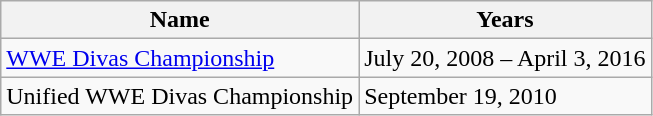<table class="wikitable">
<tr>
<th>Name</th>
<th>Years</th>
</tr>
<tr>
<td><a href='#'>WWE Divas Championship</a></td>
<td>July 20, 2008 – April 3, 2016</td>
</tr>
<tr>
<td>Unified WWE Divas Championship</td>
<td>September 19, 2010</td>
</tr>
</table>
